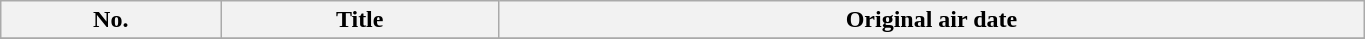<table class="wikitable plainrowheaders" width="72%">
<tr>
<th scope="col" style="background-color: #;">No.</th>
<th scope="col" style="background-color: #;">Title</th>
<th scope="col" style="background-color: #;">Original air date</th>
</tr>
<tr>
</tr>
</table>
